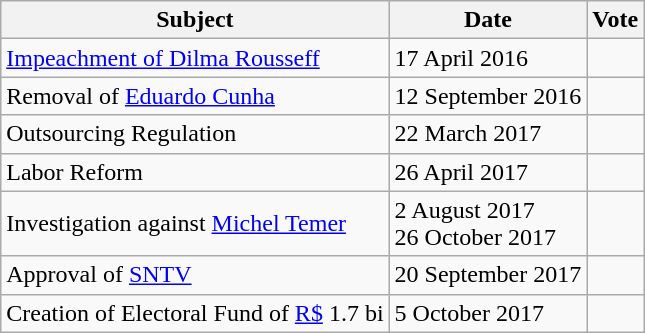<table class="wikitable sortable">
<tr>
<th>Subject</th>
<th>Date</th>
<th>Vote</th>
</tr>
<tr>
<td><a href='#'>Impeachment of Dilma Rousseff</a></td>
<td>17 April 2016</td>
<td></td>
</tr>
<tr>
<td>Removal of <a href='#'>Eduardo Cunha</a></td>
<td>12 September 2016</td>
<td></td>
</tr>
<tr>
<td>Outsourcing Regulation</td>
<td>22 March 2017</td>
<td></td>
</tr>
<tr>
<td>Labor Reform</td>
<td>26 April 2017</td>
<td></td>
</tr>
<tr>
<td>Investigation against <a href='#'>Michel Temer</a></td>
<td>2 August 2017<br>26 October 2017</td>
<td></td>
</tr>
<tr>
<td>Approval of <a href='#'>SNTV</a></td>
<td>20 September 2017</td>
<td></td>
</tr>
<tr>
<td>Creation of Electoral Fund of <a href='#'>R$</a> 1.7 bi</td>
<td>5 October 2017</td>
<td></td>
</tr>
</table>
